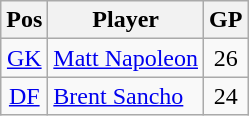<table class=wikitable>
<tr>
<th>Pos</th>
<th>Player</th>
<th>GP</th>
</tr>
<tr>
<td align="center"><a href='#'>GK</a></td>
<td> <a href='#'>Matt Napoleon</a></td>
<td align="center">26</td>
</tr>
<tr>
<td align="center"><a href='#'>DF</a></td>
<td> <a href='#'>Brent Sancho</a></td>
<td align="center">24</td>
</tr>
</table>
